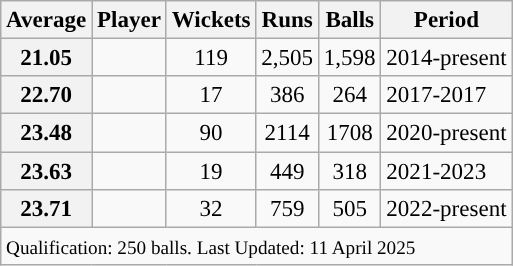<table class="wikitable sortable" style="text-align:left;font-size:96%;">
<tr>
<th>Average</th>
<th>Player</th>
<th>Wickets</th>
<th>Runs</th>
<th>Balls</th>
<th>Period</th>
</tr>
<tr>
<th scope=row style=text-align:center;>21.05</th>
<td></td>
<td align=center>119</td>
<td align=center>2,505</td>
<td align=center>1,598</td>
<td>2014-present</td>
</tr>
<tr>
<th scope=row style=text-align:center;>22.70</th>
<td></td>
<td align=center>17</td>
<td align=center>386</td>
<td align=center>264</td>
<td>2017-2017</td>
</tr>
<tr>
<th scope=row style=text-align:center;>23.48</th>
<td></td>
<td align=center>90</td>
<td align=center>2114</td>
<td align=center>1708</td>
<td>2020-present</td>
</tr>
<tr>
<th scope=row style=text-align:center;>23.63</th>
<td></td>
<td align=center>19</td>
<td align=center>449</td>
<td align=center>318</td>
<td>2021-2023</td>
</tr>
<tr>
<th scope=row style=text-align:center;>23.71</th>
<td></td>
<td align=center>32</td>
<td align=center>759</td>
<td align=center>505</td>
<td>2022-present</td>
</tr>
<tr class=sortbottom>
<td colspan=7><small>Qualification: 250 balls. Last Updated: 11 April 2025</small></td>
</tr>
</table>
